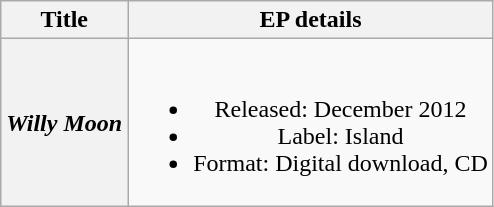<table class="wikitable plainrowheaders" style="text-align:center;">
<tr>
<th scope="col">Title</th>
<th scope="col">EP details</th>
</tr>
<tr>
<th scope="row"><em>Willy Moon</em></th>
<td><br><ul><li>Released: December 2012</li><li>Label: Island</li><li>Format: Digital download, CD</li></ul></td>
</tr>
</table>
